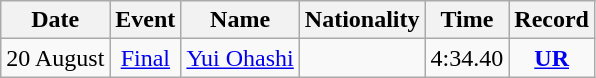<table class="wikitable" style=text-align:center>
<tr>
<th>Date</th>
<th>Event</th>
<th>Name</th>
<th>Nationality</th>
<th>Time</th>
<th>Record</th>
</tr>
<tr>
<td>20 August</td>
<td><a href='#'>Final</a></td>
<td align=left><a href='#'>Yui Ohashi</a></td>
<td align=left></td>
<td>4:34.40</td>
<td><strong><a href='#'>UR</a></strong></td>
</tr>
</table>
